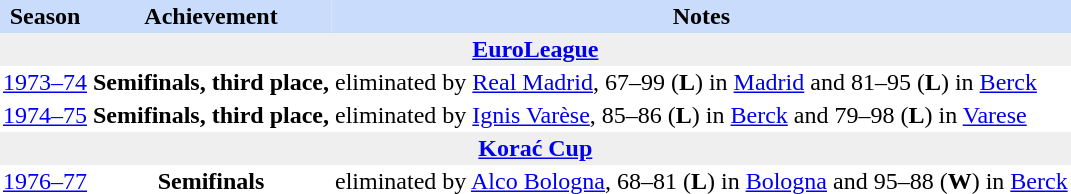<table class="toccolours" border="0" cellpadding="2" cellspacing="0" align="left" style="margin:0.5em;">
<tr bgcolor=#CADCFB>
<th>Season</th>
<th>Achievement</th>
<th>Notes</th>
</tr>
<tr>
<th colspan="4" bgcolor=#EFEFEF><a href='#'>EuroLeague</a></th>
</tr>
<tr>
<td align="center"><a href='#'>1973–74</a></td>
<td align="center"><strong>Semifinals, third place,</strong></td>
<td align="left">eliminated by <a href='#'>Real Madrid</a>, 67–99 (<strong>L</strong>) in <a href='#'>Madrid</a> and 81–95 (<strong>L</strong>) in <a href='#'>Berck</a></td>
</tr>
<tr>
<td align="center"><a href='#'>1974–75</a></td>
<td align="center"><strong>Semifinals, third place,</strong></td>
<td align="left">eliminated by <a href='#'>Ignis Varèse</a>, 85–86 (<strong>L</strong>) in <a href='#'>Berck</a> and 79–98 (<strong>L</strong>) in <a href='#'>Varese</a></td>
</tr>
<tr>
<th colspan="4" bgcolor=#EFEFEF><a href='#'>Korać Cup</a></th>
</tr>
<tr>
<td align="center"><a href='#'>1976–77</a></td>
<td align="center"><strong>Semifinals</strong></td>
<td align="left">eliminated by <a href='#'>Alco Bologna</a>, 68–81 (<strong>L</strong>) in <a href='#'>Bologna</a> and 95–88 (<strong>W</strong>) in <a href='#'>Berck</a></td>
</tr>
</table>
